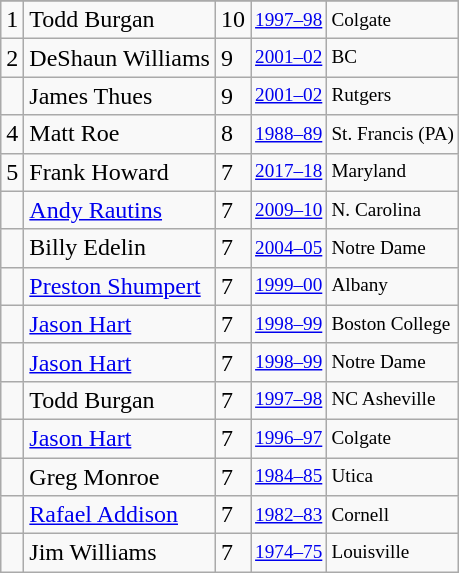<table class="wikitable">
<tr>
</tr>
<tr>
<td>1</td>
<td>Todd Burgan</td>
<td>10</td>
<td style="font-size:80%;"><a href='#'>1997–98</a></td>
<td style="font-size:80%;">Colgate</td>
</tr>
<tr>
<td>2</td>
<td>DeShaun Williams</td>
<td>9</td>
<td style="font-size:80%;"><a href='#'>2001–02</a></td>
<td style="font-size:80%;">BC</td>
</tr>
<tr>
<td></td>
<td>James Thues</td>
<td>9</td>
<td style="font-size:80%;"><a href='#'>2001–02</a></td>
<td style="font-size:80%;">Rutgers</td>
</tr>
<tr>
<td>4</td>
<td>Matt Roe</td>
<td>8</td>
<td style="font-size:80%;"><a href='#'>1988–89</a></td>
<td style="font-size:80%;">St. Francis (PA)</td>
</tr>
<tr>
<td>5</td>
<td>Frank Howard</td>
<td>7</td>
<td style="font-size:80%;"><a href='#'>2017–18</a></td>
<td style="font-size:80%;">Maryland</td>
</tr>
<tr>
<td></td>
<td><a href='#'>Andy Rautins</a></td>
<td>7</td>
<td style="font-size:80%;"><a href='#'>2009–10</a></td>
<td style="font-size:80%;">N. Carolina</td>
</tr>
<tr>
<td></td>
<td>Billy Edelin</td>
<td>7</td>
<td style="font-size:80%;"><a href='#'>2004–05</a></td>
<td style="font-size:80%;">Notre Dame</td>
</tr>
<tr>
<td></td>
<td><a href='#'>Preston Shumpert</a></td>
<td>7</td>
<td style="font-size:80%;"><a href='#'>1999–00</a></td>
<td style="font-size:80%;">Albany</td>
</tr>
<tr>
<td></td>
<td><a href='#'>Jason Hart</a></td>
<td>7</td>
<td style="font-size:80%;"><a href='#'>1998–99</a></td>
<td style="font-size:80%;">Boston College</td>
</tr>
<tr>
<td></td>
<td><a href='#'>Jason Hart</a></td>
<td>7</td>
<td style="font-size:80%;"><a href='#'>1998–99</a></td>
<td style="font-size:80%;">Notre Dame</td>
</tr>
<tr>
<td></td>
<td>Todd Burgan</td>
<td>7</td>
<td style="font-size:80%;"><a href='#'>1997–98</a></td>
<td style="font-size:80%;">NC Asheville</td>
</tr>
<tr>
<td></td>
<td><a href='#'>Jason Hart</a></td>
<td>7</td>
<td style="font-size:80%;"><a href='#'>1996–97</a></td>
<td style="font-size:80%;">Colgate</td>
</tr>
<tr>
<td></td>
<td>Greg Monroe</td>
<td>7</td>
<td style="font-size:80%;"><a href='#'>1984–85</a></td>
<td style="font-size:80%;">Utica</td>
</tr>
<tr>
<td></td>
<td><a href='#'>Rafael Addison</a></td>
<td>7</td>
<td style="font-size:80%;"><a href='#'>1982–83</a></td>
<td style="font-size:80%;">Cornell</td>
</tr>
<tr>
<td></td>
<td>Jim Williams</td>
<td>7</td>
<td style="font-size:80%;"><a href='#'>1974–75</a></td>
<td style="font-size:80%;">Louisville</td>
</tr>
</table>
